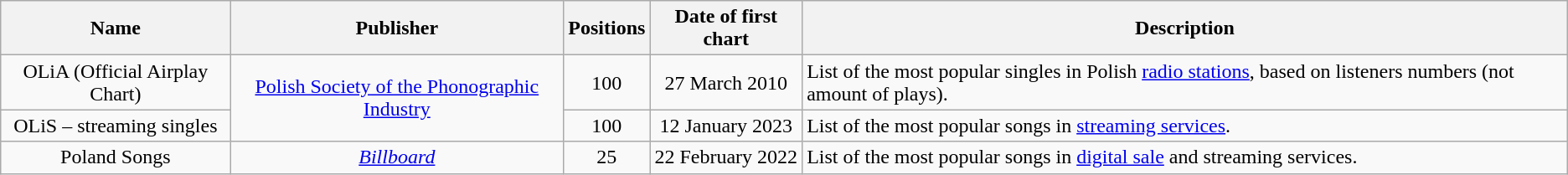<table class="wikitable" style="text-align:center">
<tr>
<th>Name</th>
<th>Publisher</th>
<th>Positions</th>
<th>Date of first chart</th>
<th>Description</th>
</tr>
<tr>
<td>OLiA (Official Airplay Chart)</td>
<td rowspan="2"><a href='#'>Polish Society of the Phonographic Industry</a></td>
<td>100</td>
<td>27 March 2010</td>
<td align="left">List of the most popular singles in Polish <a href='#'>radio stations</a>, based on listeners numbers (not amount of plays).</td>
</tr>
<tr>
<td>OLiS – streaming singles</td>
<td>100</td>
<td>12 January 2023</td>
<td align=left>List of the most popular songs in <a href='#'>streaming services</a>.</td>
</tr>
<tr>
<td>Poland Songs</td>
<td><em><a href='#'>Billboard</a></em></td>
<td>25</td>
<td>22 February 2022</td>
<td align=left>List of the most popular songs in <a href='#'>digital sale</a> and streaming services.</td>
</tr>
</table>
